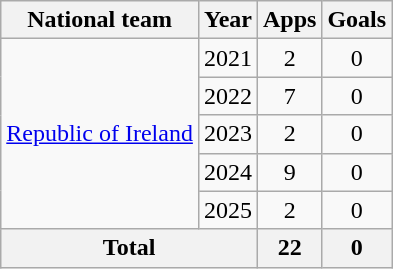<table class="wikitable" style="text-align: center;">
<tr>
<th>National team</th>
<th>Year</th>
<th>Apps</th>
<th>Goals</th>
</tr>
<tr>
<td rowspan="5"><a href='#'>Republic of Ireland</a></td>
<td>2021</td>
<td>2</td>
<td>0</td>
</tr>
<tr>
<td>2022</td>
<td>7</td>
<td>0</td>
</tr>
<tr>
<td>2023</td>
<td>2</td>
<td>0</td>
</tr>
<tr>
<td>2024</td>
<td>9</td>
<td>0</td>
</tr>
<tr>
<td>2025</td>
<td>2</td>
<td>0</td>
</tr>
<tr>
<th colspan="2">Total</th>
<th>22</th>
<th>0</th>
</tr>
</table>
